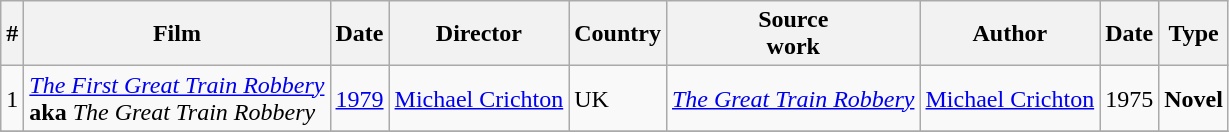<table class="wikitable">
<tr>
<th>#</th>
<th>Film</th>
<th>Date</th>
<th>Director</th>
<th>Country</th>
<th>Source<br>work</th>
<th>Author</th>
<th>Date</th>
<th>Type</th>
</tr>
<tr>
<td>1</td>
<td><em><a href='#'>The First Great Train Robbery</a></em><br><strong>aka</strong> <em>The Great Train Robbery</em></td>
<td><a href='#'>1979</a></td>
<td><a href='#'>Michael Crichton</a></td>
<td>UK</td>
<td><em><a href='#'>The Great Train Robbery</a></em></td>
<td><a href='#'>Michael Crichton</a></td>
<td>1975</td>
<td><strong>Novel</strong></td>
</tr>
<tr>
</tr>
</table>
